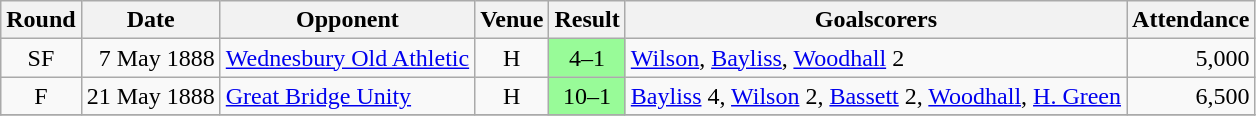<table class="wikitable">
<tr>
<th>Round</th>
<th>Date</th>
<th>Opponent</th>
<th>Venue</th>
<th>Result</th>
<th>Goalscorers</th>
<th>Attendance</th>
</tr>
<tr>
<td align="center">SF</td>
<td align="right">7 May 1888</td>
<td><a href='#'>Wednesbury Old Athletic</a></td>
<td align="center">H</td>
<td align="center" bgcolor="PaleGreen">4–1</td>
<td><a href='#'>Wilson</a>, <a href='#'>Bayliss</a>, <a href='#'>Woodhall</a> 2</td>
<td align="right">5,000</td>
</tr>
<tr>
<td align="center">F</td>
<td align="right">21 May 1888</td>
<td><a href='#'>Great Bridge Unity</a></td>
<td align="center">H</td>
<td align="center" bgcolor="PaleGreen">10–1</td>
<td><a href='#'>Bayliss</a> 4, <a href='#'>Wilson</a> 2, <a href='#'>Bassett</a> 2, <a href='#'>Woodhall</a>, <a href='#'>H. Green</a></td>
<td align="right">6,500</td>
</tr>
<tr>
</tr>
</table>
